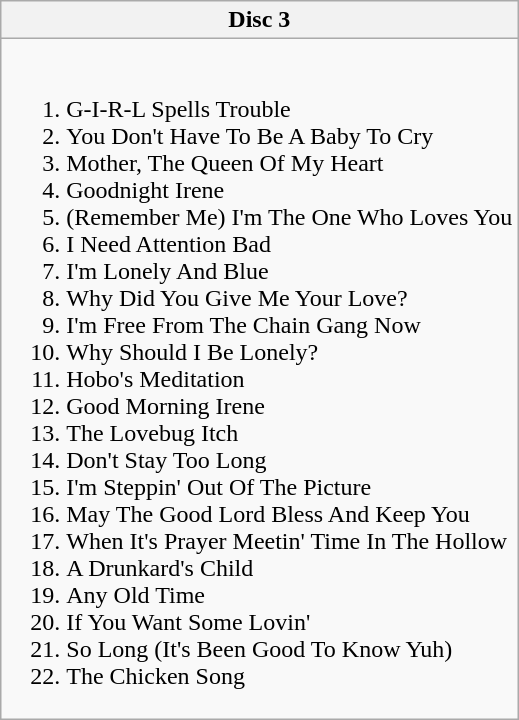<table class="wikitable collapsible collapsed">
<tr>
<th>Disc 3</th>
</tr>
<tr>
<td><br><ol><li>G-I-R-L Spells Trouble</li><li>You Don't Have To Be A Baby To Cry</li><li>Mother, The Queen Of My Heart</li><li>Goodnight Irene</li><li>(Remember Me) I'm The One Who Loves You</li><li>I Need Attention Bad</li><li>I'm Lonely And Blue</li><li>Why Did You Give Me Your Love?</li><li>I'm Free From The Chain Gang Now</li><li>Why Should I Be Lonely?</li><li>Hobo's Meditation</li><li>Good Morning Irene</li><li>The Lovebug Itch</li><li>Don't Stay Too Long</li><li>I'm Steppin' Out Of The Picture</li><li>May The Good Lord Bless And Keep You</li><li>When It's Prayer Meetin' Time In The Hollow</li><li>A Drunkard's Child</li><li>Any Old Time</li><li>If You Want Some Lovin'</li><li>So Long (It's Been Good To Know Yuh)</li><li>The Chicken Song</li></ol></td>
</tr>
</table>
